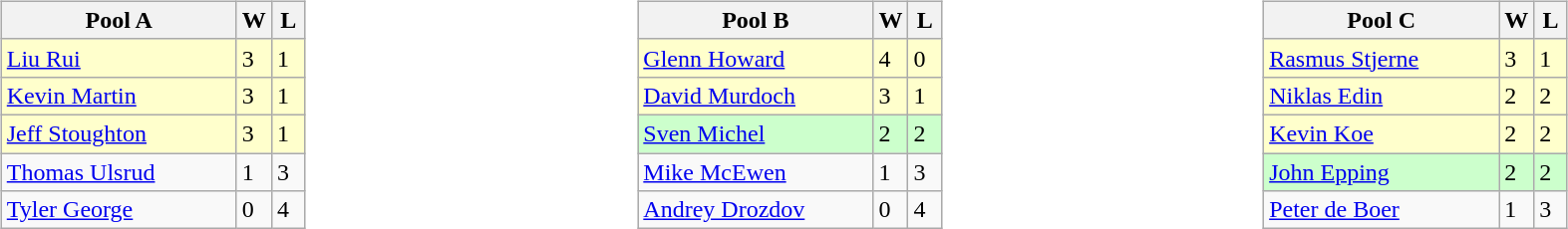<table>
<tr>
<td valign=top width=10%><br><table class=wikitable>
<tr>
<th width=150>Pool A</th>
<th width=15>W</th>
<th width=15>L</th>
</tr>
<tr bgcolor=#ffffcc>
<td> <a href='#'>Liu Rui</a></td>
<td>3</td>
<td>1</td>
</tr>
<tr bgcolor=#ffffcc>
<td> <a href='#'>Kevin Martin</a></td>
<td>3</td>
<td>1</td>
</tr>
<tr bgcolor=#ffffcc>
<td> <a href='#'>Jeff Stoughton</a></td>
<td>3</td>
<td>1</td>
</tr>
<tr>
<td> <a href='#'>Thomas Ulsrud</a></td>
<td>1</td>
<td>3</td>
</tr>
<tr>
<td> <a href='#'>Tyler George</a></td>
<td>0</td>
<td>4</td>
</tr>
</table>
</td>
<td valign=top width=10%><br><table class=wikitable>
<tr>
<th width=150>Pool B</th>
<th width=15>W</th>
<th width=15>L</th>
</tr>
<tr bgcolor=#ffffcc>
<td> <a href='#'>Glenn Howard</a></td>
<td>4</td>
<td>0</td>
</tr>
<tr bgcolor=#ffffcc>
<td> <a href='#'>David Murdoch</a></td>
<td>3</td>
<td>1</td>
</tr>
<tr bgcolor=#ccffcc>
<td> <a href='#'>Sven Michel</a></td>
<td>2</td>
<td>2</td>
</tr>
<tr>
<td> <a href='#'>Mike McEwen</a></td>
<td>1</td>
<td>3</td>
</tr>
<tr>
<td> <a href='#'>Andrey Drozdov</a></td>
<td>0</td>
<td>4</td>
</tr>
</table>
</td>
<td valign=top width=10%><br><table class=wikitable>
<tr>
<th width=150>Pool C</th>
<th width=15>W</th>
<th width=15>L</th>
</tr>
<tr bgcolor=#ffffcc>
<td> <a href='#'>Rasmus Stjerne</a></td>
<td>3</td>
<td>1</td>
</tr>
<tr bgcolor=#ffffcc>
<td> <a href='#'>Niklas Edin</a></td>
<td>2</td>
<td>2</td>
</tr>
<tr bgcolor=#ffffcc>
<td> <a href='#'>Kevin Koe</a></td>
<td>2</td>
<td>2</td>
</tr>
<tr bgcolor=#ccffcc>
<td> <a href='#'>John Epping</a></td>
<td>2</td>
<td>2</td>
</tr>
<tr>
<td> <a href='#'>Peter de Boer</a></td>
<td>1</td>
<td>3</td>
</tr>
</table>
</td>
</tr>
</table>
